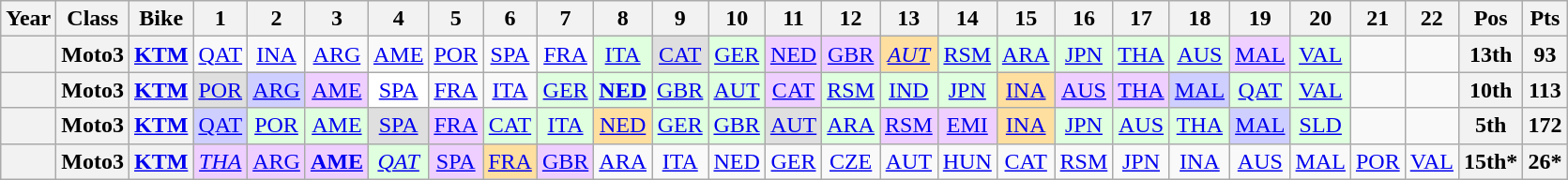<table class="wikitable" style="text-align:center;">
<tr>
<th>Year</th>
<th>Class</th>
<th>Bike</th>
<th>1</th>
<th>2</th>
<th>3</th>
<th>4</th>
<th>5</th>
<th>6</th>
<th>7</th>
<th>8</th>
<th>9</th>
<th>10</th>
<th>11</th>
<th>12</th>
<th>13</th>
<th>14</th>
<th>15</th>
<th>16</th>
<th>17</th>
<th>18</th>
<th>19</th>
<th>20</th>
<th>21</th>
<th>22</th>
<th>Pos</th>
<th>Pts</th>
</tr>
<tr>
<th></th>
<th>Moto3</th>
<th><a href='#'>KTM</a></th>
<td><a href='#'>QAT</a></td>
<td><a href='#'>INA</a></td>
<td><a href='#'>ARG</a></td>
<td><a href='#'>AME</a></td>
<td><a href='#'>POR</a></td>
<td><a href='#'>SPA</a></td>
<td><a href='#'>FRA</a></td>
<td style="background:#dfffdf;"><a href='#'>ITA</a><br></td>
<td style="background:#dfdfdf;"><a href='#'>CAT</a><br></td>
<td style="background:#dfffdf;"><a href='#'>GER</a><br></td>
<td style="background:#efcfff;"><a href='#'>NED</a><br></td>
<td style="background:#efcfff;"><a href='#'>GBR</a><br></td>
<td style="background:#ffdf9f;"><em><a href='#'>AUT</a></em><br></td>
<td style="background:#dfffdf;"><a href='#'>RSM</a><br></td>
<td style="background:#dfffdf;"><a href='#'>ARA</a><br></td>
<td style="background:#dfffdf;"><a href='#'>JPN</a><br></td>
<td style="background:#dfffdf;"><a href='#'>THA</a><br></td>
<td style="background:#dfffdf;"><a href='#'>AUS</a><br></td>
<td style="background:#efcfff;"><a href='#'>MAL</a><br></td>
<td style="background:#dfffdf;"><a href='#'>VAL</a><br></td>
<td></td>
<td></td>
<th>13th</th>
<th>93</th>
</tr>
<tr>
<th></th>
<th>Moto3</th>
<th><a href='#'>KTM</a></th>
<td style="background:#dfdfdf;"><a href='#'>POR</a><br></td>
<td style="background:#cfcfff;"><a href='#'>ARG</a><br></td>
<td style="background:#efcfff;"><a href='#'>AME</a><br></td>
<td style="background:#ffffff;"><a href='#'>SPA</a><br></td>
<td><a href='#'>FRA</a></td>
<td><a href='#'>ITA</a></td>
<td style="background:#dfffdf;"><a href='#'>GER</a><br></td>
<td style="background:#dfffdf;"><strong><a href='#'>NED</a></strong><br></td>
<td style="background:#dfffdf;"><a href='#'>GBR</a><br></td>
<td style="background:#dfffdf;"><a href='#'>AUT</a><br></td>
<td style="background:#efcfff;"><a href='#'>CAT</a><br></td>
<td style="background:#dfffdf;"><a href='#'>RSM</a><br></td>
<td style="background:#dfffdf;"><a href='#'>IND</a><br></td>
<td style="background:#dfffdf;"><a href='#'>JPN</a><br></td>
<td style="background:#ffdf9f;"><a href='#'>INA</a><br></td>
<td style="background:#efcfff;"><a href='#'>AUS</a><br></td>
<td style="background:#efcfff;"><a href='#'>THA</a><br></td>
<td style="background:#cfcfff;"><a href='#'>MAL</a><br></td>
<td style="background:#dfffdf;"><a href='#'>QAT</a><br></td>
<td style="background:#dfffdf;"><a href='#'>VAL</a><br></td>
<td></td>
<td></td>
<th>10th</th>
<th>113</th>
</tr>
<tr>
<th></th>
<th>Moto3</th>
<th><a href='#'>KTM</a></th>
<td style="background:#cfcfff;"><a href='#'>QAT</a><br></td>
<td style="background:#dfffdf;"><a href='#'>POR</a><br></td>
<td style="background:#dfffdf;"><a href='#'>AME</a><br></td>
<td style="background:#DFDFDF;"><a href='#'>SPA</a><br></td>
<td style="background:#EFCFFF;"><a href='#'>FRA</a><br></td>
<td style="background:#DFFFDF;"><a href='#'>CAT</a><br></td>
<td style="background:#DFFFDF;"><a href='#'>ITA</a><br></td>
<td style="background:#FFDF9F;"><a href='#'>NED</a><br></td>
<td style="background:#DFFFDF;"><a href='#'>GER</a><br></td>
<td style="background:#DFFFDF;"><a href='#'>GBR</a><br></td>
<td style="background:#DFDFDF;"><a href='#'>AUT</a><br></td>
<td style="background:#DFFFDF;"><a href='#'>ARA</a><br></td>
<td style="background:#EFCFFF;"><a href='#'>RSM</a><br></td>
<td style="background:#EFCFFF;"><a href='#'>EMI</a><br></td>
<td style="background:#FFDF9F;"><a href='#'>INA</a><br></td>
<td style="background:#DFFFDF;"><a href='#'>JPN</a><br></td>
<td style="background:#DFFFDF;"><a href='#'>AUS</a><br></td>
<td style="background:#DFFFDF;"><a href='#'>THA</a><br></td>
<td style="background:#CFCFFF;"><a href='#'>MAL</a><br></td>
<td style="background:#DFFFDF;"><a href='#'>SLD</a><br></td>
<td></td>
<td></td>
<th>5th</th>
<th>172</th>
</tr>
<tr>
<th></th>
<th>Moto3</th>
<th><a href='#'>KTM</a></th>
<td style="background:#EFCFFF;"><em><a href='#'>THA</a></em><br></td>
<td style="background:#EFCFFF;"><a href='#'>ARG</a><br></td>
<td style="background:#EFCFFF;"><strong><a href='#'>AME</a></strong><br></td>
<td style="background:#DFFFDF;"><em><a href='#'>QAT</a></em><br></td>
<td style="background:#EFCFFF;"><a href='#'>SPA</a><br></td>
<td style="background:#FFDF9F;"><a href='#'>FRA</a><br></td>
<td style="background:#EFCFFF;"><a href='#'>GBR</a><br></td>
<td style="background:#;"><a href='#'>ARA</a><br></td>
<td style="background:#;"><a href='#'>ITA</a><br></td>
<td style="background:#;"><a href='#'>NED</a><br></td>
<td style="background:#;"><a href='#'>GER</a><br></td>
<td style="background:#;"><a href='#'>CZE</a><br></td>
<td style="background:#;"><a href='#'>AUT</a><br></td>
<td style="background:#;"><a href='#'>HUN</a><br></td>
<td style="background:#;"><a href='#'>CAT</a><br></td>
<td style="background:#;"><a href='#'>RSM</a><br></td>
<td style="background:#;"><a href='#'>JPN</a><br></td>
<td style="background:#;"><a href='#'>INA</a><br></td>
<td style="background:#;"><a href='#'>AUS</a><br></td>
<td style="background:#;"><a href='#'>MAL</a><br></td>
<td style="background:#;"><a href='#'>POR</a><br></td>
<td style="background:#;"><a href='#'>VAL</a><br></td>
<th>15th*</th>
<th>26*</th>
</tr>
</table>
